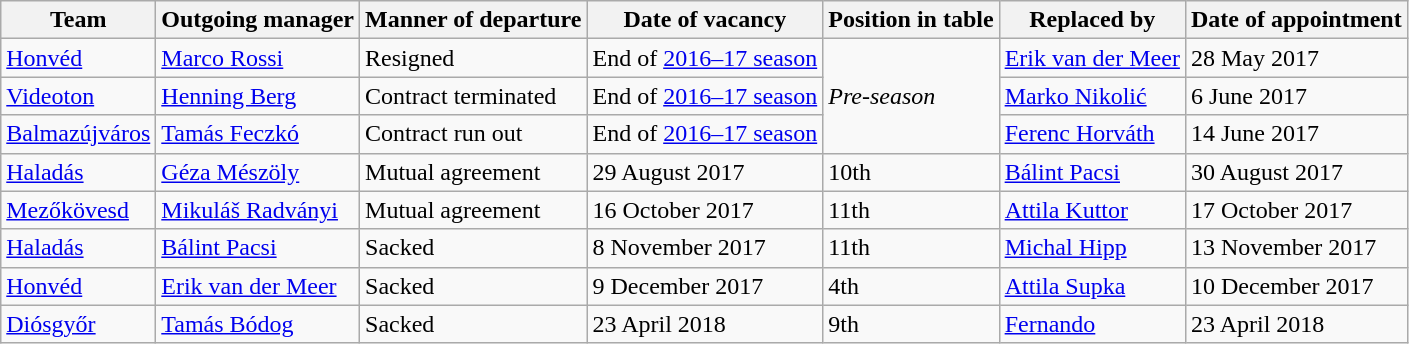<table class="wikitable sortable">
<tr>
<th>Team</th>
<th>Outgoing manager</th>
<th>Manner of departure</th>
<th>Date of vacancy</th>
<th>Position in table</th>
<th>Replaced by</th>
<th>Date of appointment</th>
</tr>
<tr>
<td><a href='#'>Honvéd</a></td>
<td> <a href='#'>Marco Rossi</a></td>
<td>Resigned</td>
<td>End of <a href='#'>2016–17 season</a></td>
<td rowspan="3"><em>Pre-season</em></td>
<td> <a href='#'>Erik van der Meer</a></td>
<td>28 May 2017</td>
</tr>
<tr>
<td align="left"><a href='#'>Videoton</a></td>
<td align="left"> <a href='#'>Henning Berg</a></td>
<td>Contract terminated</td>
<td>End of <a href='#'>2016–17 season</a></td>
<td align="left"> <a href='#'>Marko Nikolić</a></td>
<td>6 June 2017</td>
</tr>
<tr>
<td align = "left"><a href='#'>Balmazújváros</a></td>
<td align = "left"> <a href='#'>Tamás Feczkó</a></td>
<td>Contract run out</td>
<td>End of <a href='#'>2016–17 season</a></td>
<td align = "left"> <a href='#'>Ferenc Horváth</a></td>
<td>14 June 2017</td>
</tr>
<tr>
<td><a href='#'>Haladás</a></td>
<td> <a href='#'>Géza Mészöly</a></td>
<td>Mutual agreement</td>
<td>29 August 2017</td>
<td>10th</td>
<td align = "left"> <a href='#'>Bálint Pacsi</a></td>
<td>30 August 2017</td>
</tr>
<tr>
<td><a href='#'>Mezőkövesd</a></td>
<td> <a href='#'>Mikuláš Radványi</a></td>
<td>Mutual agreement</td>
<td>16 October 2017</td>
<td>11th</td>
<td> <a href='#'>Attila Kuttor</a></td>
<td>17 October 2017</td>
</tr>
<tr>
<td><a href='#'>Haladás</a></td>
<td> <a href='#'>Bálint Pacsi</a></td>
<td>Sacked</td>
<td>8 November 2017</td>
<td>11th</td>
<td> <a href='#'>Michal Hipp</a></td>
<td>13 November 2017</td>
</tr>
<tr>
<td><a href='#'>Honvéd</a></td>
<td> <a href='#'>Erik van der Meer</a></td>
<td>Sacked</td>
<td>9 December 2017</td>
<td>4th</td>
<td> <a href='#'>Attila Supka</a></td>
<td>10 December 2017</td>
</tr>
<tr>
<td><a href='#'>Diósgyőr</a></td>
<td> <a href='#'>Tamás Bódog</a></td>
<td>Sacked</td>
<td>23 April 2018</td>
<td>9th</td>
<td> <a href='#'>Fernando</a></td>
<td>23 April 2018</td>
</tr>
</table>
